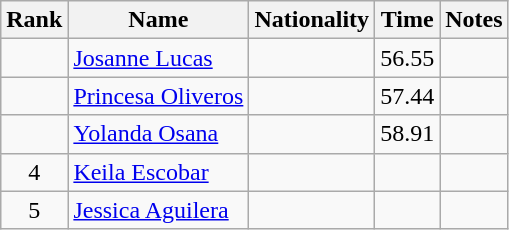<table class="wikitable sortable" style="text-align:center">
<tr>
<th>Rank</th>
<th>Name</th>
<th>Nationality</th>
<th>Time</th>
<th>Notes</th>
</tr>
<tr>
<td></td>
<td align=left><a href='#'>Josanne Lucas</a></td>
<td align=left></td>
<td>56.55</td>
<td></td>
</tr>
<tr>
<td></td>
<td align=left><a href='#'>Princesa Oliveros</a></td>
<td align=left></td>
<td>57.44</td>
<td></td>
</tr>
<tr>
<td></td>
<td align=left><a href='#'>Yolanda Osana</a></td>
<td align=left></td>
<td>58.91</td>
<td></td>
</tr>
<tr>
<td>4</td>
<td align=left><a href='#'>Keila Escobar</a></td>
<td align=left></td>
<td></td>
<td></td>
</tr>
<tr>
<td>5</td>
<td align=left><a href='#'>Jessica Aguilera</a></td>
<td align=left></td>
<td></td>
<td></td>
</tr>
</table>
